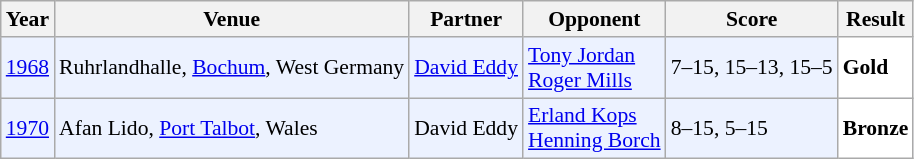<table class="sortable wikitable" style="font-size: 90%;">
<tr>
<th>Year</th>
<th>Venue</th>
<th>Partner</th>
<th>Opponent</th>
<th>Score</th>
<th>Result</th>
</tr>
<tr style="background:#ECF2FF">
<td align="center"><a href='#'>1968</a></td>
<td align="left">Ruhrlandhalle, <a href='#'>Bochum</a>, West Germany</td>
<td align="left"> <a href='#'>David Eddy</a></td>
<td align="left"> <a href='#'>Tony Jordan</a><br> <a href='#'>Roger Mills</a></td>
<td align="left">7–15, 15–13, 15–5</td>
<td style="text-align:left; background: white"> <strong>Gold</strong></td>
</tr>
<tr style="background:#ECF2FF">
<td align="center"><a href='#'>1970</a></td>
<td align="left">Afan Lido, <a href='#'>Port Talbot</a>, Wales</td>
<td align="left"> David Eddy</td>
<td align="left"> <a href='#'>Erland Kops</a><br> <a href='#'>Henning Borch</a></td>
<td align="left">8–15, 5–15</td>
<td style="text-align:left; background: white"> <strong>Bronze</strong></td>
</tr>
</table>
